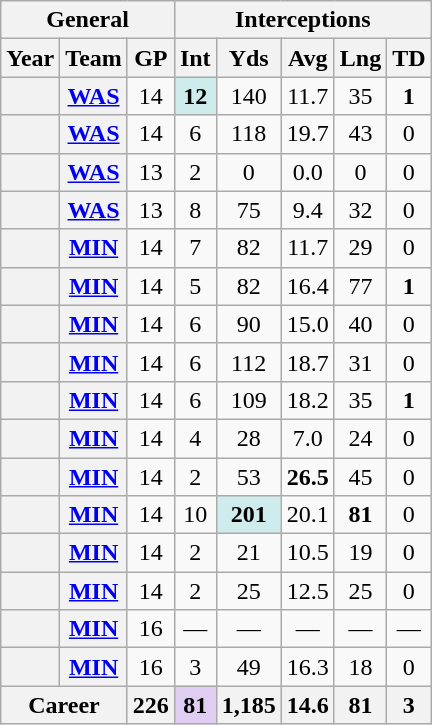<table class="wikitable" style="text-align:center;">
<tr>
<th colspan=3>General</th>
<th colspan=5>Interceptions</th>
</tr>
<tr>
<th>Year</th>
<th>Team</th>
<th>GP</th>
<th>Int</th>
<th>Yds</th>
<th>Avg</th>
<th>Lng</th>
<th>TD</th>
</tr>
<tr>
<th></th>
<th><a href='#'>WAS</a></th>
<td>14</td>
<td style="background:#cfecec;"><strong>12</strong></td>
<td>140</td>
<td>11.7</td>
<td>35</td>
<td><strong>1</strong></td>
</tr>
<tr>
<th></th>
<th><a href='#'>WAS</a></th>
<td>14</td>
<td>6</td>
<td>118</td>
<td>19.7</td>
<td>43</td>
<td>0</td>
</tr>
<tr>
<th></th>
<th><a href='#'>WAS</a></th>
<td>13</td>
<td>2</td>
<td>0</td>
<td>0.0</td>
<td>0</td>
<td>0</td>
</tr>
<tr>
<th></th>
<th><a href='#'>WAS</a></th>
<td>13</td>
<td>8</td>
<td>75</td>
<td>9.4</td>
<td>32</td>
<td>0</td>
</tr>
<tr>
<th></th>
<th><a href='#'>MIN</a></th>
<td>14</td>
<td>7</td>
<td>82</td>
<td>11.7</td>
<td>29</td>
<td>0</td>
</tr>
<tr>
<th></th>
<th><a href='#'>MIN</a></th>
<td>14</td>
<td>5</td>
<td>82</td>
<td>16.4</td>
<td>77</td>
<td><strong>1</strong></td>
</tr>
<tr>
<th></th>
<th><a href='#'>MIN</a></th>
<td>14</td>
<td>6</td>
<td>90</td>
<td>15.0</td>
<td>40</td>
<td>0</td>
</tr>
<tr>
<th></th>
<th><a href='#'>MIN</a></th>
<td>14</td>
<td>6</td>
<td>112</td>
<td>18.7</td>
<td>31</td>
<td>0</td>
</tr>
<tr>
<th></th>
<th><a href='#'>MIN</a></th>
<td>14</td>
<td>6</td>
<td>109</td>
<td>18.2</td>
<td>35</td>
<td><strong>1</strong></td>
</tr>
<tr>
<th></th>
<th><a href='#'>MIN</a></th>
<td>14</td>
<td>4</td>
<td>28</td>
<td>7.0</td>
<td>24</td>
<td>0</td>
</tr>
<tr>
<th></th>
<th><a href='#'>MIN</a></th>
<td>14</td>
<td>2</td>
<td>53</td>
<td><strong>26.5</strong></td>
<td>45</td>
<td>0</td>
</tr>
<tr>
<th></th>
<th><a href='#'>MIN</a></th>
<td>14</td>
<td>10</td>
<td style="background:#cfecec;"><strong>201</strong></td>
<td>20.1</td>
<td><strong>81</strong></td>
<td>0</td>
</tr>
<tr>
<th></th>
<th><a href='#'>MIN</a></th>
<td>14</td>
<td>2</td>
<td>21</td>
<td>10.5</td>
<td>19</td>
<td>0</td>
</tr>
<tr>
<th></th>
<th><a href='#'>MIN</a></th>
<td>14</td>
<td>2</td>
<td>25</td>
<td>12.5</td>
<td>25</td>
<td>0</td>
</tr>
<tr>
<th></th>
<th><a href='#'>MIN</a></th>
<td>16</td>
<td>—</td>
<td>—</td>
<td>—</td>
<td>—</td>
<td>—</td>
</tr>
<tr>
<th></th>
<th><a href='#'>MIN</a></th>
<td>16</td>
<td>3</td>
<td>49</td>
<td>16.3</td>
<td>18</td>
<td>0</td>
</tr>
<tr>
<th colspan=2>Career</th>
<th>226</th>
<th style="background:#E0CEF2;">81</th>
<th>1,185</th>
<th>14.6</th>
<th>81</th>
<th>3</th>
</tr>
</table>
